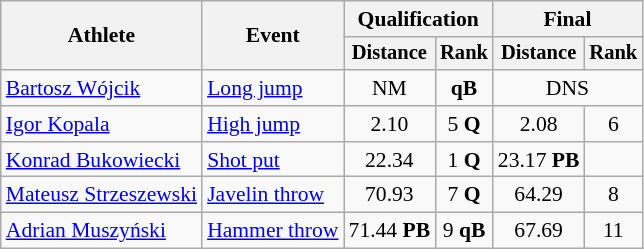<table class="wikitable" style="font-size:90%">
<tr>
<th rowspan=2>Athlete</th>
<th rowspan=2>Event</th>
<th colspan=2>Qualification</th>
<th colspan=2>Final</th>
</tr>
<tr style="font-size:95%">
<th>Distance</th>
<th>Rank</th>
<th>Distance</th>
<th>Rank</th>
</tr>
<tr align=center>
<td align=left><a href='#'>Bartosz Wójcik</a></td>
<td align=left><a href='#'>Long jump</a></td>
<td>NM</td>
<td><strong>qB</strong></td>
<td colspan=2>DNS</td>
</tr>
<tr align=center>
<td align=left><a href='#'>Igor Kopala</a></td>
<td align=left><a href='#'>High jump</a></td>
<td>2.10</td>
<td>5 <strong>Q</strong></td>
<td>2.08</td>
<td>6</td>
</tr>
<tr align=center>
<td align=left><a href='#'>Konrad Bukowiecki</a></td>
<td align=left><a href='#'>Shot put</a></td>
<td>22.34</td>
<td>1 <strong>Q</strong></td>
<td>23.17	<strong>PB</strong></td>
<td></td>
</tr>
<tr align=center>
<td align=left><a href='#'>Mateusz Strzeszewski</a></td>
<td align=left><a href='#'>Javelin throw</a></td>
<td>70.93</td>
<td>7 <strong>Q</strong></td>
<td>64.29</td>
<td>8</td>
</tr>
<tr align=center>
<td align=left><a href='#'>Adrian Muszyński</a></td>
<td align=left><a href='#'>Hammer throw</a></td>
<td>71.44	<strong>PB</strong></td>
<td>9 <strong>qB</strong></td>
<td>67.69</td>
<td>11</td>
</tr>
</table>
